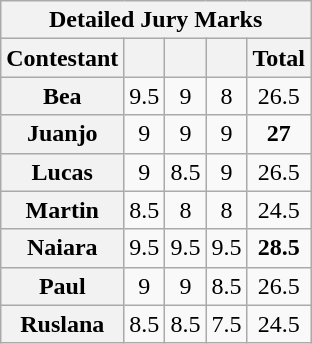<table class="wikitable sortable" style="text-align:center;">
<tr>
<th colspan="5">Detailed Jury Marks</th>
</tr>
<tr>
<th scope="col">Contestant</th>
<th></th>
<th></th>
<th></th>
<th>Total</th>
</tr>
<tr>
<th scope="row">Bea</th>
<td>9.5</td>
<td>9</td>
<td>8</td>
<td>26.5</td>
</tr>
<tr>
<th scope="row">Juanjo</th>
<td>9</td>
<td>9</td>
<td>9</td>
<td><strong>27</strong></td>
</tr>
<tr>
<th scope="row">Lucas</th>
<td>9</td>
<td>8.5</td>
<td>9</td>
<td>26.5</td>
</tr>
<tr>
<th scope="row">Martin</th>
<td>8.5</td>
<td>8</td>
<td>8</td>
<td>24.5</td>
</tr>
<tr>
<th scope="row">Naiara</th>
<td>9.5</td>
<td>9.5</td>
<td>9.5</td>
<td><strong>28.5</strong></td>
</tr>
<tr>
<th scope="row">Paul</th>
<td>9</td>
<td>9</td>
<td>8.5</td>
<td>26.5</td>
</tr>
<tr>
<th scope="row">Ruslana</th>
<td>8.5</td>
<td>8.5</td>
<td>7.5</td>
<td>24.5</td>
</tr>
</table>
